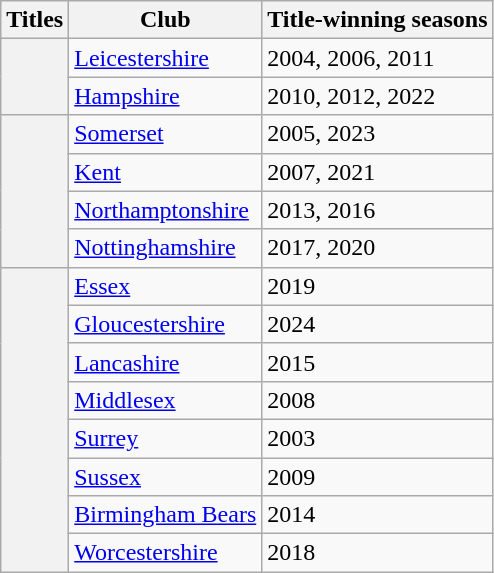<table class="wikitable sortable plainrowheaders">
<tr>
<th scope="col">Titles</th>
<th scope="col">Club</th>
<th scope="col">Title-winning seasons</th>
</tr>
<tr>
<th rowspan="2"></th>
<td><a href='#'>Leicestershire</a></td>
<td>2004, 2006, 2011</td>
</tr>
<tr>
<td><a href='#'>Hampshire</a></td>
<td>2010, 2012, 2022</td>
</tr>
<tr>
<th rowspan="4"></th>
<td><a href='#'>Somerset</a></td>
<td>2005, 2023</td>
</tr>
<tr>
<td><a href='#'>Kent</a></td>
<td>2007, 2021</td>
</tr>
<tr>
<td><a href='#'>Northamptonshire</a></td>
<td>2013, 2016</td>
</tr>
<tr>
<td><a href='#'>Nottinghamshire</a></td>
<td>2017, 2020</td>
</tr>
<tr>
<th rowspan="8"></th>
<td><a href='#'>Essex</a></td>
<td>2019</td>
</tr>
<tr>
<td><a href='#'>Gloucestershire</a></td>
<td>2024</td>
</tr>
<tr>
<td><a href='#'>Lancashire</a></td>
<td>2015</td>
</tr>
<tr>
<td><a href='#'>Middlesex</a></td>
<td>2008</td>
</tr>
<tr>
<td><a href='#'>Surrey</a></td>
<td>2003</td>
</tr>
<tr>
<td><a href='#'>Sussex</a></td>
<td>2009</td>
</tr>
<tr>
<td><a href='#'>Birmingham Bears</a></td>
<td>2014</td>
</tr>
<tr>
<td><a href='#'>Worcestershire</a></td>
<td>2018</td>
</tr>
</table>
